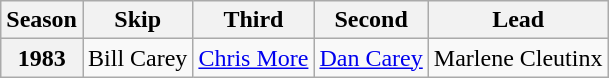<table class="wikitable">
<tr>
<th scope="col">Season</th>
<th scope="col">Skip</th>
<th scope="col">Third</th>
<th scope="col">Second</th>
<th scope="col">Lead</th>
</tr>
<tr>
<th scope="row">1983</th>
<td>Bill Carey</td>
<td><a href='#'>Chris More</a></td>
<td><a href='#'>Dan Carey</a></td>
<td>Marlene Cleutinx</td>
</tr>
</table>
